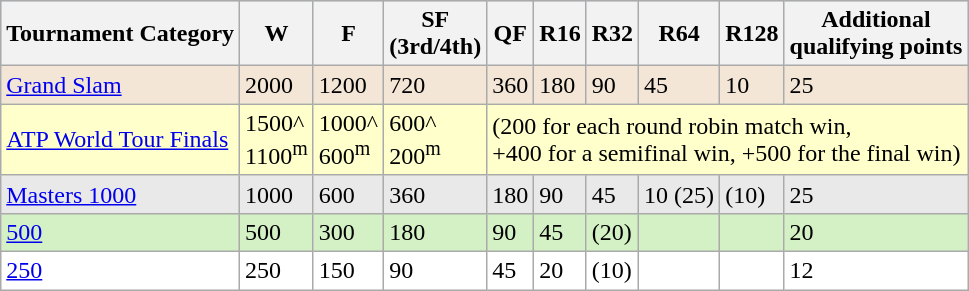<table class="wikitable">
<tr style="background:#c7dcf6;">
<th>Tournament Category</th>
<th>W</th>
<th>F</th>
<th>SF<br>(3rd/4th)</th>
<th>QF</th>
<th>R16</th>
<th>R32</th>
<th>R64</th>
<th>R128</th>
<th>Additional <br>qualifying points</th>
</tr>
<tr style="background:#F3E6D7;">
<td><a href='#'>Grand Slam</a></td>
<td>2000</td>
<td>1200</td>
<td>720</td>
<td>360</td>
<td>180</td>
<td>90</td>
<td>45</td>
<td>10</td>
<td>25</td>
</tr>
<tr style="background:#ffc;">
<td><a href='#'>ATP World Tour Finals</a></td>
<td>1500^<br>1100<sup>m</sup></td>
<td>1000^<br>600<sup>m</sup></td>
<td>600^<br>200<sup>m</sup></td>
<td colspan="6">(200 for each round robin match win, <br> +400 for a semifinal win, +500 for the final win)</td>
</tr>
<tr style="background:#E9E9E9;">
<td><a href='#'>Masters 1000</a></td>
<td>1000</td>
<td>600</td>
<td>360</td>
<td>180</td>
<td>90</td>
<td>45</td>
<td>10 (25)</td>
<td>(10)</td>
<td>25</td>
</tr>
<tr style="background:#D4F1C5;">
<td><a href='#'>500</a></td>
<td>500</td>
<td>300</td>
<td>180</td>
<td>90</td>
<td>45</td>
<td>(20)</td>
<td></td>
<td></td>
<td>20</td>
</tr>
<tr style="background:#fff;">
<td><a href='#'>250</a></td>
<td>250</td>
<td>150</td>
<td>90</td>
<td>45</td>
<td>20</td>
<td>(10)</td>
<td></td>
<td></td>
<td>12</td>
</tr>
</table>
